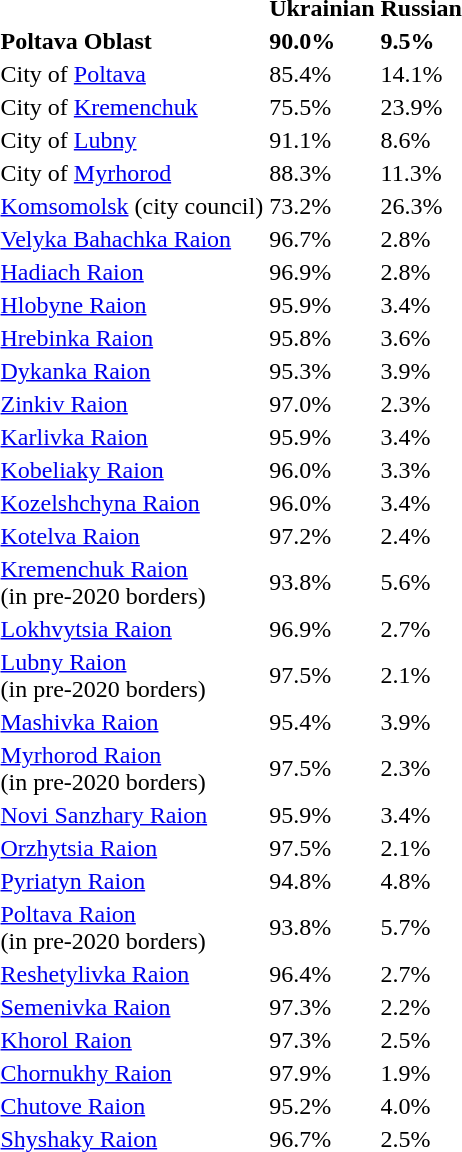<table class="standard sortable">
<tr>
<th></th>
<th>Ukrainian</th>
<th>Russian</th>
</tr>
<tr>
<td><strong>Poltava Oblast</strong></td>
<td><strong>90.0%</strong></td>
<td><strong>9.5%</strong></td>
</tr>
<tr>
<td>City of <a href='#'>Poltava</a></td>
<td>85.4%</td>
<td>14.1%</td>
</tr>
<tr>
<td>City of <a href='#'>Kremenchuk</a></td>
<td>75.5%</td>
<td>23.9%</td>
</tr>
<tr>
<td>City of <a href='#'>Lubny</a></td>
<td>91.1%</td>
<td>8.6%</td>
</tr>
<tr>
<td>City of <a href='#'>Myrhorod</a></td>
<td>88.3%</td>
<td>11.3%</td>
</tr>
<tr>
<td><a href='#'>Komsomolsk</a> (city council)</td>
<td>73.2%</td>
<td>26.3%</td>
</tr>
<tr>
<td><a href='#'>Velyka Bahachka Raion</a></td>
<td>96.7%</td>
<td>2.8%</td>
</tr>
<tr>
<td><a href='#'>Hadiach Raion</a></td>
<td>96.9%</td>
<td>2.8%</td>
</tr>
<tr>
<td><a href='#'>Hlobyne Raion</a></td>
<td>95.9%</td>
<td>3.4%</td>
</tr>
<tr>
<td><a href='#'>Hrebinka Raion</a></td>
<td>95.8%</td>
<td>3.6%</td>
</tr>
<tr>
<td><a href='#'>Dykanka Raion</a></td>
<td>95.3%</td>
<td>3.9%</td>
</tr>
<tr>
<td><a href='#'>Zinkiv Raion</a></td>
<td>97.0%</td>
<td>2.3%</td>
</tr>
<tr>
<td><a href='#'>Karlivka Raion</a></td>
<td>95.9%</td>
<td>3.4%</td>
</tr>
<tr>
<td><a href='#'>Kobeliaky Raion</a></td>
<td>96.0%</td>
<td>3.3%</td>
</tr>
<tr>
<td><a href='#'>Kozelshchyna Raion</a></td>
<td>96.0%</td>
<td>3.4%</td>
</tr>
<tr>
<td><a href='#'>Kotelva Raion</a></td>
<td>97.2%</td>
<td>2.4%</td>
</tr>
<tr>
<td><a href='#'>Kremenchuk Raion</a><br>(in pre-2020 borders)</td>
<td>93.8%</td>
<td>5.6%</td>
</tr>
<tr>
<td><a href='#'>Lokhvytsia Raion</a></td>
<td>96.9%</td>
<td>2.7%</td>
</tr>
<tr>
<td><a href='#'>Lubny Raion</a><br>(in pre-2020 borders)</td>
<td>97.5%</td>
<td>2.1%</td>
</tr>
<tr>
<td><a href='#'>Mashivka Raion</a></td>
<td>95.4%</td>
<td>3.9%</td>
</tr>
<tr>
<td><a href='#'>Myrhorod Raion</a><br>(in pre-2020 borders)</td>
<td>97.5%</td>
<td>2.3%</td>
</tr>
<tr>
<td><a href='#'>Novi Sanzhary Raion</a></td>
<td>95.9%</td>
<td>3.4%</td>
</tr>
<tr>
<td><a href='#'>Orzhytsia Raion</a></td>
<td>97.5%</td>
<td>2.1%</td>
</tr>
<tr>
<td><a href='#'>Pyriatyn Raion</a></td>
<td>94.8%</td>
<td>4.8%</td>
</tr>
<tr>
<td><a href='#'>Poltava Raion</a><br>(in pre-2020 borders)</td>
<td>93.8%</td>
<td>5.7%</td>
</tr>
<tr>
<td><a href='#'>Reshetylivka Raion</a></td>
<td>96.4%</td>
<td>2.7%</td>
</tr>
<tr>
<td><a href='#'>Semenivka Raion</a></td>
<td>97.3%</td>
<td>2.2%</td>
</tr>
<tr>
<td><a href='#'>Khorol Raion</a></td>
<td>97.3%</td>
<td>2.5%</td>
</tr>
<tr>
<td><a href='#'>Chornukhy Raion</a></td>
<td>97.9%</td>
<td>1.9%</td>
</tr>
<tr>
<td><a href='#'>Chutove Raion</a></td>
<td>95.2%</td>
<td>4.0%</td>
</tr>
<tr>
<td><a href='#'>Shyshaky Raion</a></td>
<td>96.7%</td>
<td>2.5%</td>
</tr>
</table>
